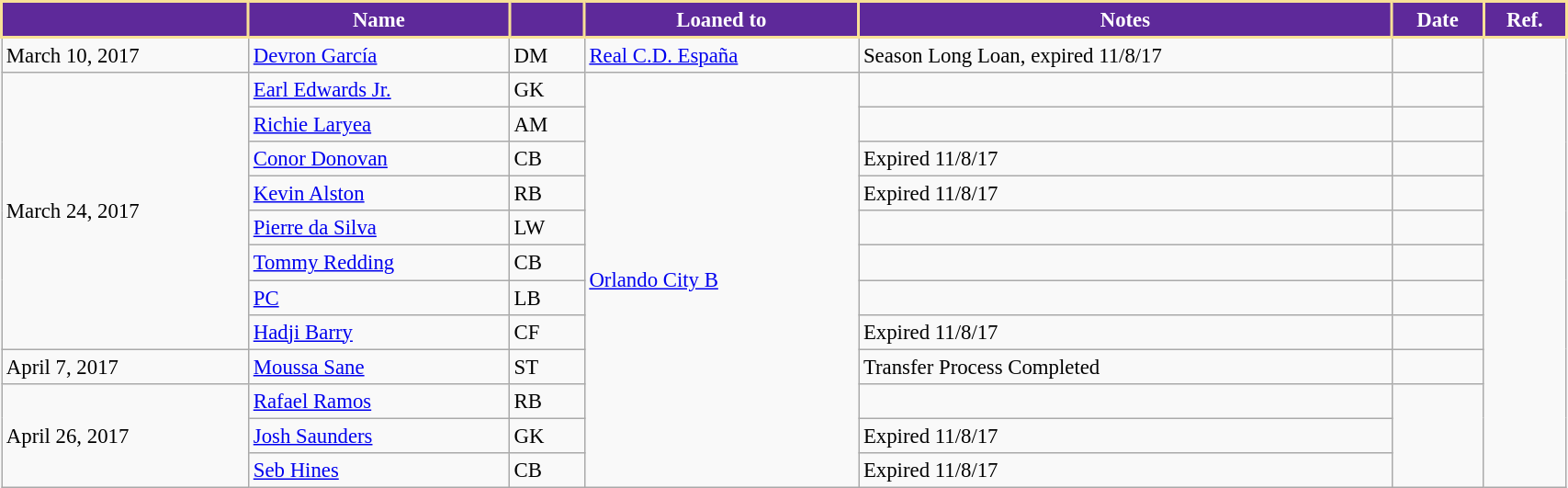<table class="wikitable sortable" style="width:90%; text-align:center; font-size:95%; text-align:left;">
<tr>
<th style="background:#5E299A; color:white; border:2px solid #F8E196;"></th>
<th style="background:#5E299A; color:white; border:2px solid #F8E196;">Name</th>
<th style="background:#5E299A; color:white; border:2px solid #F8E196;"></th>
<th style="background:#5E299A; color:white; border:2px solid #F8E196;">Loaned to</th>
<th style="background:#5E299A; color:white; border:2px solid #F8E196;">Notes</th>
<th style="background:#5E299A; color:white; border:2px solid #F8E196;">Date</th>
<th style="background:#5E299A; color:white; border:2px solid #F8E196;">Ref.</th>
</tr>
<tr>
<td>March 10, 2017</td>
<td> <a href='#'>Devron García</a></td>
<td>DM</td>
<td> <a href='#'>Real C.D. España</a></td>
<td>Season Long Loan, expired 11/8/17</td>
<td></td>
</tr>
<tr>
<td rowspan="8">March 24, 2017</td>
<td> <a href='#'>Earl Edwards Jr.</a></td>
<td>GK</td>
<td rowspan="12"> <a href='#'>Orlando City B</a></td>
<td></td>
<td></td>
</tr>
<tr>
<td> <a href='#'>Richie Laryea</a></td>
<td>AM</td>
<td></td>
<td></td>
</tr>
<tr>
<td> <a href='#'>Conor Donovan</a></td>
<td>CB</td>
<td>Expired 11/8/17</td>
<td></td>
</tr>
<tr>
<td> <a href='#'>Kevin Alston</a></td>
<td>RB</td>
<td>Expired 11/8/17</td>
<td></td>
</tr>
<tr>
<td> <a href='#'>Pierre da Silva</a></td>
<td>LW</td>
<td></td>
<td></td>
</tr>
<tr>
<td> <a href='#'>Tommy Redding</a></td>
<td>CB</td>
<td></td>
<td></td>
</tr>
<tr>
<td> <a href='#'>PC</a></td>
<td>LB</td>
<td></td>
<td></td>
</tr>
<tr>
<td> <a href='#'>Hadji Barry</a></td>
<td>CF</td>
<td>Expired 11/8/17</td>
<td></td>
</tr>
<tr>
<td>April 7, 2017</td>
<td> <a href='#'>Moussa Sane</a></td>
<td>ST</td>
<td>Transfer Process Completed</td>
<td></td>
</tr>
<tr>
<td rowspan="3">April 26, 2017</td>
<td> <a href='#'>Rafael Ramos</a></td>
<td>RB</td>
<td></td>
<td rowspan="3"></td>
</tr>
<tr>
<td> <a href='#'>Josh Saunders</a></td>
<td>GK</td>
<td>Expired 11/8/17</td>
</tr>
<tr>
<td> <a href='#'>Seb Hines</a></td>
<td>CB</td>
<td>Expired 11/8/17</td>
</tr>
</table>
